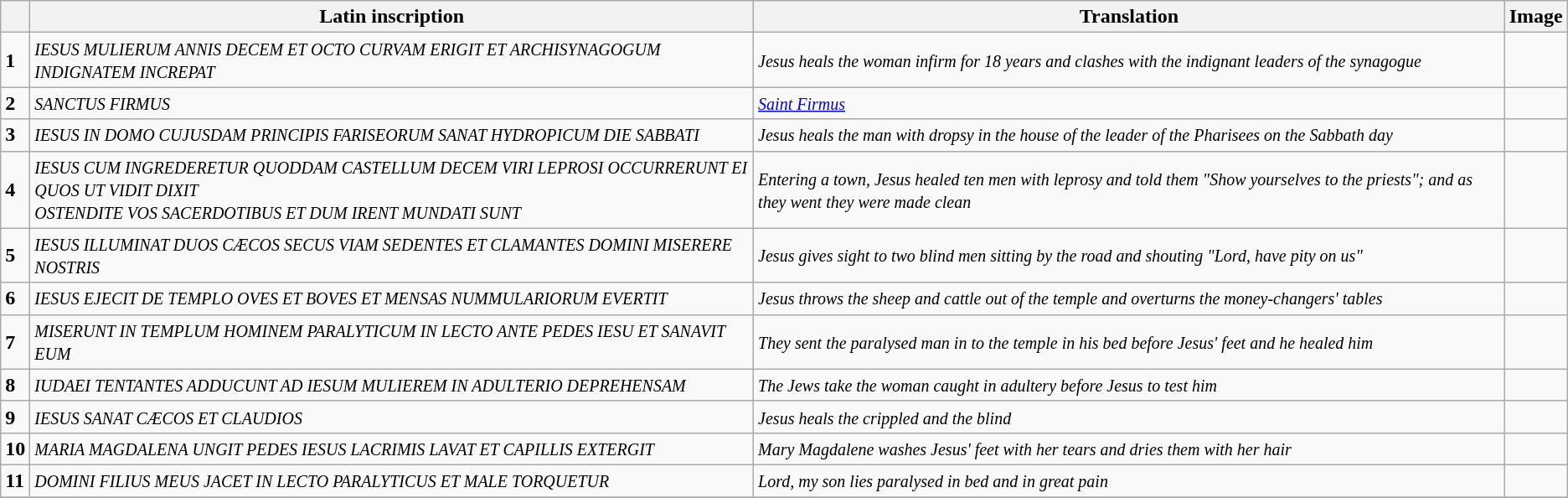<table class="wikitable">
<tr>
<th></th>
<th>Latin inscription</th>
<th>Translation</th>
<th>Image</th>
</tr>
<tr>
<td><strong>1</strong></td>
<td><small><em>IESUS MULIERUM ANNIS DECEM ET OCTO CURVAM ERIGIT ET ARCHISYNAGOGUM INDIGNATEM INCREPAT</em></small></td>
<td><small><em>Jesus heals the woman infirm for 18 years and clashes with the indignant leaders of the synagogue</em></small></td>
<td></td>
</tr>
<tr>
<td><strong>2</strong></td>
<td><small><em>SANCTUS FIRMUS</em></small></td>
<td><small><em><a href='#'>Saint Firmus</a></em></small></td>
<td></td>
</tr>
<tr>
<td><strong>3</strong></td>
<td><small><em>IESUS IN DOMO CUJUSDAM PRINCIPIS FARISEORUM SANAT HYDROPICUM DIE SABBATI</em></small></td>
<td><small><em>Jesus heals the man with dropsy in the house of the leader of the Pharisees on the Sabbath day</em></small></td>
<td></td>
</tr>
<tr>
<td><strong>4</strong></td>
<td><small><em>IESUS CUM INGREDERETUR QUODDAM CASTELLUM DECEM VIRI LEPROSI OCCURRERUNT EI QUOS UT VIDIT DIXIT<br> OSTENDITE VOS SACERDOTIBUS ET DUM IRENT MUNDATI SUNT</em></small></td>
<td><small><em>Entering a town, Jesus healed ten men with leprosy and told them "Show yourselves to the priests"; and as they went they were made clean</em></small></td>
<td></td>
</tr>
<tr>
<td><strong>5</strong></td>
<td><small><em>IESUS ILLUMINAT DUOS CÆCOS SECUS VIAM SEDENTES ET CLAMANTES DOMINI MISERERE NOSTRIS</em></small></td>
<td><small><em>Jesus gives sight to two blind men sitting by the road and shouting "Lord, have pity on us"</em></small></td>
<td></td>
</tr>
<tr>
<td><strong>6</strong></td>
<td><small><em>IESUS EJECIT DE TEMPLO OVES ET BOVES ET MENSAS NUMMULARIORUM EVERTIT</em></small></td>
<td><small><em>Jesus throws the sheep and cattle out of the temple and overturns the money-changers' tables</em></small></td>
<td></td>
</tr>
<tr>
<td><strong>7</strong></td>
<td><small><em>MISERUNT IN TEMPLUM HOMINEM PARALYTICUM IN LECTO ANTE PEDES IESU ET SANAVIT EUM</em></small></td>
<td><small><em>They sent the paralysed man in to the temple in his bed before Jesus' feet and he healed him</em></small></td>
<td></td>
</tr>
<tr>
<td><strong>8</strong></td>
<td><small><em>IUDAEI TENTANTES ADDUCUNT AD IESUM MULIEREM IN ADULTERIO DEPREHENSAM</em></small></td>
<td><small><em>The Jews take the woman caught in adultery before Jesus to test him</em></small></td>
<td></td>
</tr>
<tr>
<td><strong>9</strong></td>
<td><small><em>IESUS SANAT CÆCOS ET CLAUDIOS</em></small></td>
<td><small><em>Jesus heals the crippled and the blind</em></small></td>
<td></td>
</tr>
<tr>
<td><strong>10</strong></td>
<td><small><em>MARIA MAGDALENA UNGIT PEDES IESUS LACRIMIS LAVAT ET CAPILLIS EXTERGIT</em></small></td>
<td><small><em>Mary Magdalene washes Jesus' feet with her tears and dries them with her hair</em></small></td>
<td></td>
</tr>
<tr>
<td><strong>11</strong></td>
<td><small><em>DOMINI FILIUS MEUS JACET IN LECTO PARALYTICUS ET MALE TORQUETUR</em></small></td>
<td><small><em>Lord, my son lies paralysed in bed and in great pain</em></small></td>
<td></td>
</tr>
<tr>
</tr>
</table>
